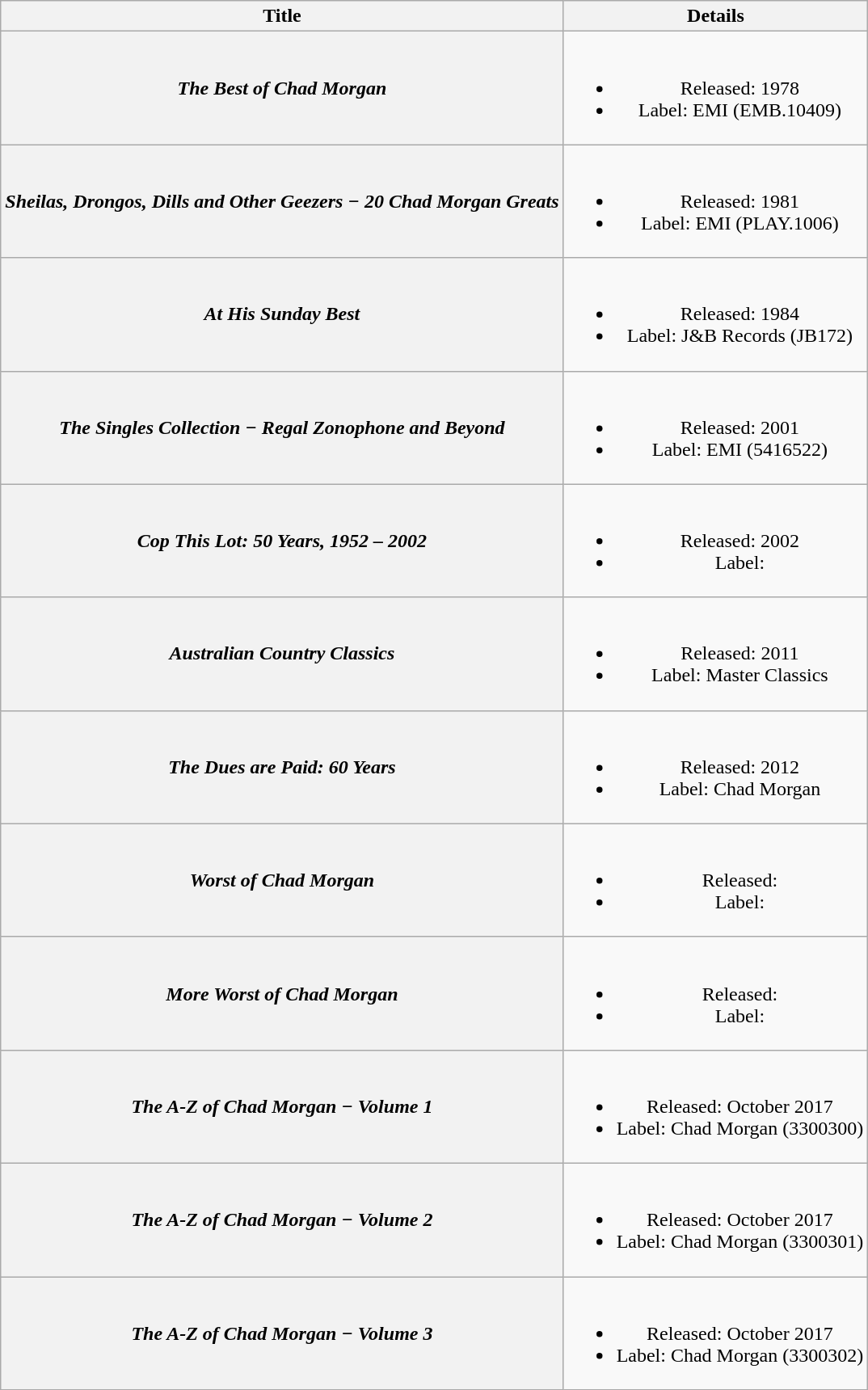<table class="wikitable plainrowheaders" style="text-align:center;" border="1">
<tr>
<th scope="col">Title</th>
<th scope="col">Details</th>
</tr>
<tr>
<th scope="row"><em>The Best of Chad Morgan</em></th>
<td><br><ul><li>Released: 1978</li><li>Label: EMI (EMB.10409)</li></ul></td>
</tr>
<tr>
<th scope="row"><em>Sheilas, Drongos, Dills and Other Geezers − 20 Chad Morgan Greats</em></th>
<td><br><ul><li>Released: 1981</li><li>Label: EMI (PLAY.1006)</li></ul></td>
</tr>
<tr>
<th scope="row"><em>At His Sunday Best</em></th>
<td><br><ul><li>Released: 1984</li><li>Label: J&B Records (JB172)</li></ul></td>
</tr>
<tr>
<th scope="row"><em>The Singles Collection − Regal Zonophone and Beyond</em></th>
<td><br><ul><li>Released: 2001</li><li>Label: EMI (5416522)</li></ul></td>
</tr>
<tr>
<th scope="row"><em>Cop This Lot: 50 Years, 1952 – 2002</em></th>
<td><br><ul><li>Released: 2002</li><li>Label:</li></ul></td>
</tr>
<tr>
<th scope="row"><em>Australian Country Classics</em></th>
<td><br><ul><li>Released: 2011</li><li>Label: Master Classics</li></ul></td>
</tr>
<tr>
<th scope="row"><em>The Dues are Paid: 60 Years</em></th>
<td><br><ul><li>Released: 2012</li><li>Label: Chad Morgan</li></ul></td>
</tr>
<tr>
<th scope="row"><em>Worst of Chad Morgan</em></th>
<td><br><ul><li>Released:</li><li>Label:</li></ul></td>
</tr>
<tr>
<th scope="row"><em>More Worst of Chad Morgan</em></th>
<td><br><ul><li>Released:</li><li>Label:</li></ul></td>
</tr>
<tr>
<th scope="row"><em>The A-Z of Chad Morgan − Volume 1</em></th>
<td><br><ul><li>Released: October 2017</li><li>Label: Chad Morgan (3300300)</li></ul></td>
</tr>
<tr>
<th scope="row"><em>The A-Z of Chad Morgan − Volume 2</em></th>
<td><br><ul><li>Released: October 2017</li><li>Label: Chad Morgan (3300301)</li></ul></td>
</tr>
<tr>
<th scope="row"><em>The A-Z of Chad Morgan − Volume 3</em></th>
<td><br><ul><li>Released: October 2017</li><li>Label: Chad Morgan (3300302)</li></ul></td>
</tr>
</table>
